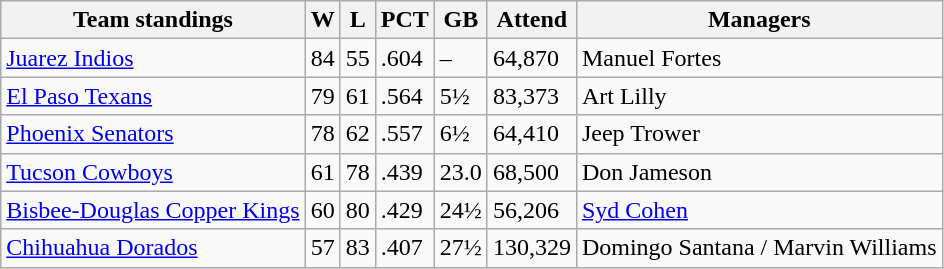<table class="wikitable">
<tr>
<th>Team standings</th>
<th>W</th>
<th>L</th>
<th>PCT</th>
<th>GB</th>
<th>Attend</th>
<th>Managers</th>
</tr>
<tr>
<td><a href='#'>Juarez Indios</a></td>
<td>84</td>
<td>55</td>
<td>.604</td>
<td>–</td>
<td>64,870</td>
<td>Manuel Fortes</td>
</tr>
<tr>
<td><a href='#'>El Paso Texans</a></td>
<td>79</td>
<td>61</td>
<td>.564</td>
<td>5½</td>
<td>83,373</td>
<td>Art Lilly</td>
</tr>
<tr>
<td><a href='#'>Phoenix Senators</a></td>
<td>78</td>
<td>62</td>
<td>.557</td>
<td>6½</td>
<td>64,410</td>
<td>Jeep Trower</td>
</tr>
<tr>
<td><a href='#'>Tucson Cowboys</a></td>
<td>61</td>
<td>78</td>
<td>.439</td>
<td>23.0</td>
<td>68,500</td>
<td>Don Jameson</td>
</tr>
<tr>
<td><a href='#'>Bisbee-Douglas Copper Kings</a></td>
<td>60</td>
<td>80</td>
<td>.429</td>
<td>24½</td>
<td>56,206</td>
<td><a href='#'>Syd Cohen</a></td>
</tr>
<tr>
<td><a href='#'>Chihuahua Dorados</a></td>
<td>57</td>
<td>83</td>
<td>.407</td>
<td>27½</td>
<td>130,329</td>
<td>Domingo Santana / Marvin Williams</td>
</tr>
</table>
